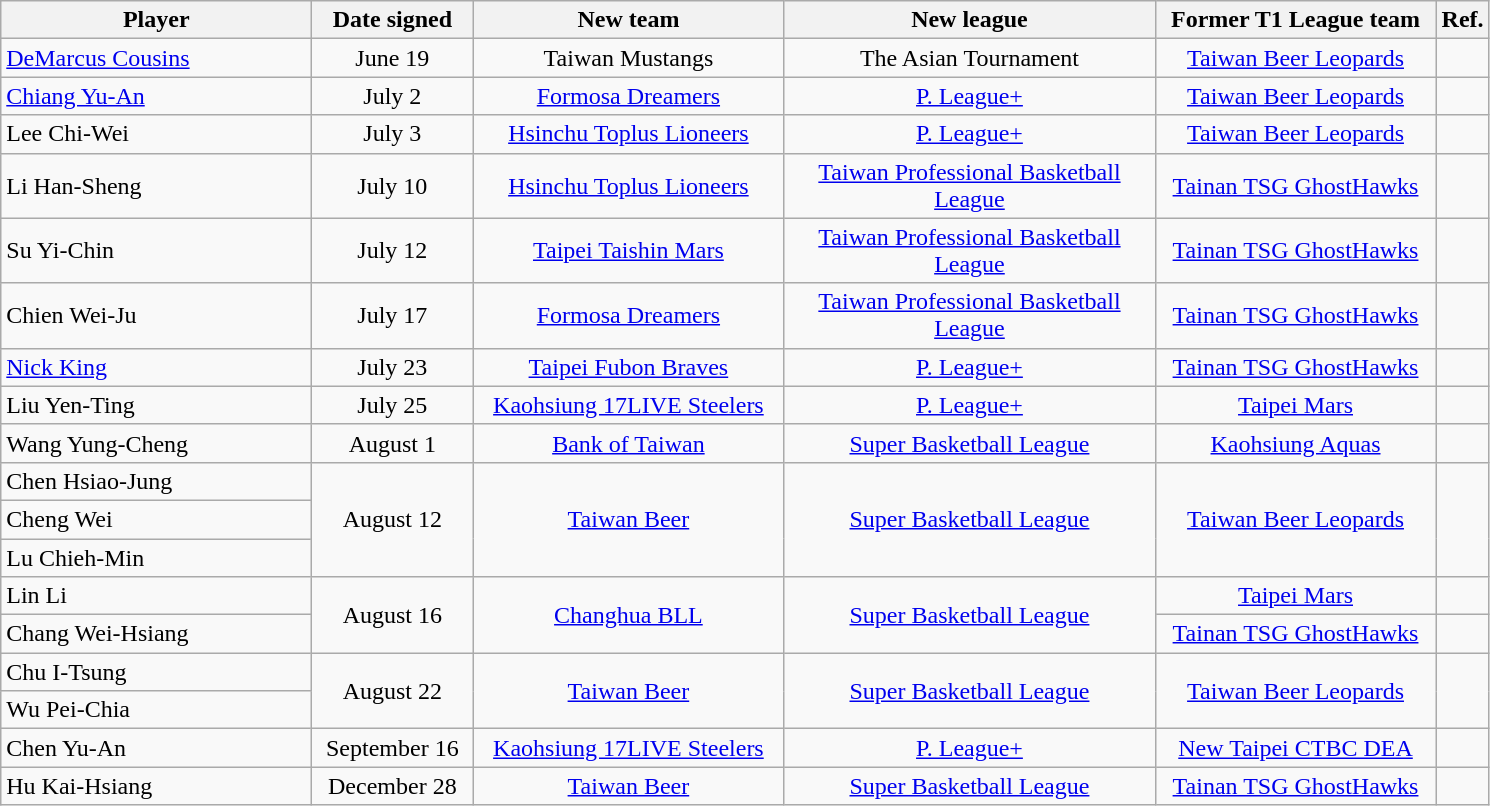<table class="wikitable sortable" style="text-align:left">
<tr>
<th style="width:200px">Player</th>
<th style="width:100px">Date signed</th>
<th style="width:200px">New team</th>
<th style="width:240px">New league</th>
<th style="width:180px">Former T1 League team</th>
<th class="unsortable">Ref.</th>
</tr>
<tr>
<td align="left"><a href='#'>DeMarcus Cousins</a></td>
<td align="center">June 19</td>
<td align="center">Taiwan Mustangs</td>
<td align="center">The Asian Tournament</td>
<td align="center"><a href='#'>Taiwan Beer Leopards</a></td>
<td align="center"></td>
</tr>
<tr>
<td align="left"><a href='#'>Chiang Yu-An</a></td>
<td align="center">July 2</td>
<td align="center"><a href='#'>Formosa Dreamers</a></td>
<td align="center"><a href='#'>P. League+</a></td>
<td align="center"><a href='#'>Taiwan Beer Leopards</a></td>
<td align="center"></td>
</tr>
<tr>
<td align="left">Lee Chi-Wei</td>
<td align="center">July 3</td>
<td align="center"><a href='#'>Hsinchu Toplus Lioneers</a></td>
<td align="center"><a href='#'>P. League+</a></td>
<td align="center"><a href='#'>Taiwan Beer Leopards</a></td>
<td align="center"></td>
</tr>
<tr>
<td align="left">Li Han-Sheng</td>
<td align="center">July 10</td>
<td align="center"><a href='#'>Hsinchu Toplus Lioneers</a></td>
<td align="center"><a href='#'>Taiwan Professional Basketball League</a></td>
<td align="center"><a href='#'>Tainan TSG GhostHawks</a></td>
<td align="center"></td>
</tr>
<tr>
<td align="left">Su Yi-Chin</td>
<td align="center">July 12</td>
<td align="center"><a href='#'>Taipei Taishin Mars</a></td>
<td align="center"><a href='#'>Taiwan Professional Basketball League</a></td>
<td align="center"><a href='#'>Tainan TSG GhostHawks</a></td>
<td align="center"></td>
</tr>
<tr>
<td align="left">Chien Wei-Ju</td>
<td align="center">July 17</td>
<td align="center"><a href='#'>Formosa Dreamers</a></td>
<td align="center"><a href='#'>Taiwan Professional Basketball League</a></td>
<td align="center"><a href='#'>Tainan TSG GhostHawks</a></td>
<td align="center"></td>
</tr>
<tr>
<td align="left"><a href='#'>Nick King</a></td>
<td align="center">July 23</td>
<td align="center"><a href='#'>Taipei Fubon Braves</a></td>
<td align="center"><a href='#'>P. League+</a></td>
<td align="center"><a href='#'>Tainan TSG GhostHawks</a></td>
<td align="center"></td>
</tr>
<tr>
<td align="left">Liu Yen-Ting</td>
<td align="center">July 25</td>
<td align="center"><a href='#'>Kaohsiung 17LIVE Steelers</a></td>
<td align="center"><a href='#'>P. League+</a></td>
<td align="center"><a href='#'>Taipei Mars</a></td>
<td align="center"></td>
</tr>
<tr>
<td align="left">Wang Yung-Cheng</td>
<td align="center">August 1</td>
<td align="center"><a href='#'>Bank of Taiwan</a></td>
<td align="center"><a href='#'>Super Basketball League</a></td>
<td align="center"><a href='#'>Kaohsiung Aquas</a></td>
<td align="center"></td>
</tr>
<tr>
<td align="left">Chen Hsiao-Jung</td>
<td rowspan=3 align="center">August 12</td>
<td rowspan=3 align="center"><a href='#'>Taiwan Beer</a></td>
<td rowspan=3 align="center"><a href='#'>Super Basketball League</a></td>
<td rowspan=3 align="center"><a href='#'>Taiwan Beer Leopards</a></td>
<td rowspan=3 align="center"></td>
</tr>
<tr>
<td align="left">Cheng Wei</td>
</tr>
<tr>
<td align="left">Lu Chieh-Min</td>
</tr>
<tr>
<td align="left">Lin Li</td>
<td rowspan=2 align="center">August 16</td>
<td rowspan=2 align="center"><a href='#'>Changhua BLL</a></td>
<td rowspan=2 align="center"><a href='#'>Super Basketball League</a></td>
<td align="center"><a href='#'>Taipei Mars</a></td>
<td align="center"></td>
</tr>
<tr>
<td align="left">Chang Wei-Hsiang</td>
<td align="center"><a href='#'>Tainan TSG GhostHawks</a></td>
<td align="center"></td>
</tr>
<tr>
<td align="left">Chu I-Tsung</td>
<td rowspan=2 align="center">August 22</td>
<td rowspan=2 align="center"><a href='#'>Taiwan Beer</a></td>
<td rowspan=2 align="center"><a href='#'>Super Basketball League</a></td>
<td rowspan=2 align="center"><a href='#'>Taiwan Beer Leopards</a></td>
<td rowspan=2 align="center"></td>
</tr>
<tr>
<td align="left">Wu Pei-Chia</td>
</tr>
<tr>
<td align="left">Chen Yu-An</td>
<td align="center">September 16</td>
<td align="center"><a href='#'>Kaohsiung 17LIVE Steelers</a></td>
<td align="center"><a href='#'>P. League+</a></td>
<td align="center"><a href='#'>New Taipei CTBC DEA</a></td>
<td align="center"></td>
</tr>
<tr>
<td align="left">Hu Kai-Hsiang</td>
<td align="center">December 28</td>
<td align="center"><a href='#'>Taiwan Beer</a></td>
<td align="center"><a href='#'>Super Basketball League</a></td>
<td align="center"><a href='#'>Tainan TSG GhostHawks</a></td>
<td align="center"></td>
</tr>
</table>
